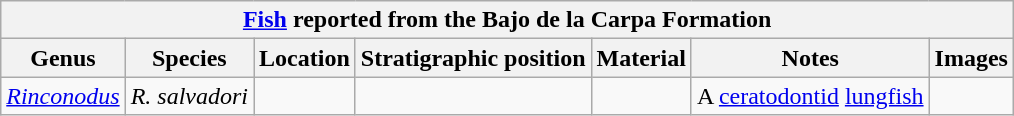<table class="wikitable" align="center">
<tr>
<th colspan="7" align="center"><strong><a href='#'>Fish</a> reported from the Bajo de la Carpa Formation</strong></th>
</tr>
<tr>
<th>Genus</th>
<th>Species</th>
<th>Location</th>
<th>Stratigraphic position</th>
<th>Material</th>
<th>Notes</th>
<th>Images</th>
</tr>
<tr>
<td><em><a href='#'>Rinconodus</a></em></td>
<td><em>R. salvadori</em></td>
<td></td>
<td></td>
<td></td>
<td>A <a href='#'>ceratodontid</a> <a href='#'>lungfish</a></td>
<td></td>
</tr>
</table>
